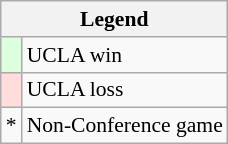<table class="wikitable" style="font-size:90%">
<tr>
<th colspan=2>Legend</th>
</tr>
<tr>
<td style="background:#ddffdd;"> </td>
<td>UCLA win</td>
</tr>
<tr>
<td style="background:#ffdddd;"> </td>
<td>UCLA loss</td>
</tr>
<tr>
<td>*</td>
<td>Non-Conference game</td>
</tr>
</table>
